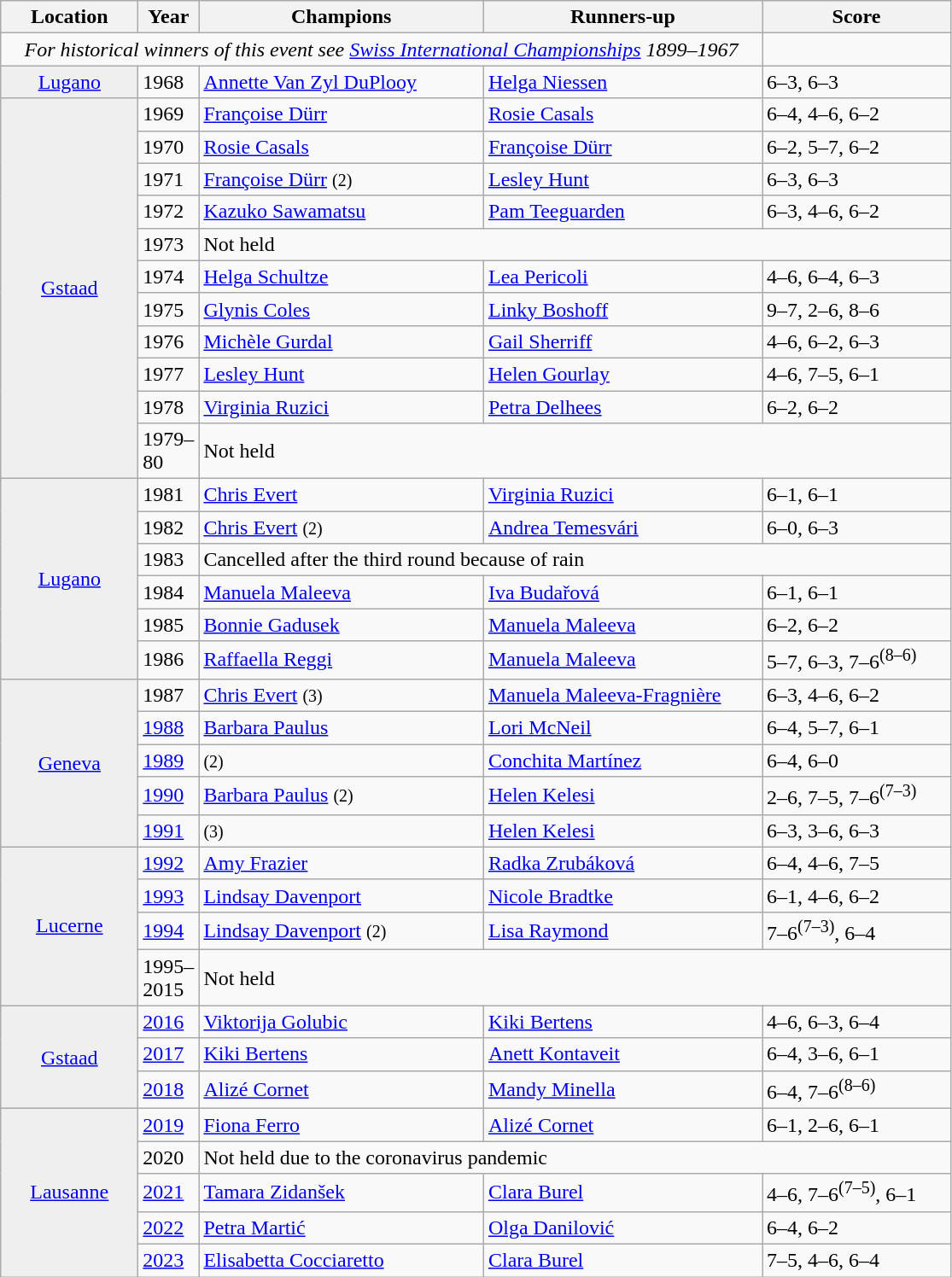<table class="wikitable">
<tr>
<th style="width:100px">Location</th>
<th style="width:40px">Year</th>
<th style="width:215px">Champions</th>
<th style="width:210px">Runners-up</th>
<th style="width:140px" class="unsortable">Score</th>
</tr>
<tr>
<td colspan="4" style="text-align:center"><em>For historical winners of this event see <a href='#'>Swiss International Championships</a> 1899–1967</em></td>
</tr>
<tr>
<td align=center rowspan="1" style="background:#efefef"><a href='#'>Lugano</a></td>
<td>1968</td>
<td> <a href='#'>Annette Van Zyl DuPlooy</a></td>
<td> <a href='#'>Helga Niessen</a></td>
<td>6–3, 6–3</td>
</tr>
<tr>
<td align=center rowspan="11" style="background:#efefef"><a href='#'>Gstaad</a></td>
<td>1969</td>
<td> <a href='#'>Françoise Dürr</a></td>
<td> <a href='#'>Rosie Casals</a></td>
<td>6–4, 4–6, 6–2</td>
</tr>
<tr>
<td>1970</td>
<td> <a href='#'>Rosie Casals</a></td>
<td> <a href='#'>Françoise Dürr</a></td>
<td>6–2, 5–7, 6–2</td>
</tr>
<tr>
<td>1971</td>
<td> <a href='#'>Françoise Dürr</a> <small>(2)</small></td>
<td> <a href='#'>Lesley Hunt</a></td>
<td>6–3, 6–3</td>
</tr>
<tr>
<td>1972</td>
<td> <a href='#'>Kazuko Sawamatsu</a></td>
<td> <a href='#'>Pam Teeguarden</a></td>
<td>6–3, 4–6, 6–2</td>
</tr>
<tr>
<td>1973</td>
<td colspan=3>Not held</td>
</tr>
<tr>
<td>1974</td>
<td> <a href='#'>Helga Schultze</a></td>
<td> <a href='#'>Lea Pericoli</a></td>
<td>4–6, 6–4, 6–3</td>
</tr>
<tr>
<td>1975</td>
<td> <a href='#'>Glynis Coles</a></td>
<td> <a href='#'>Linky Boshoff</a></td>
<td>9–7, 2–6, 8–6</td>
</tr>
<tr>
<td>1976</td>
<td> <a href='#'>Michèle Gurdal</a></td>
<td> <a href='#'>Gail Sherriff</a></td>
<td>4–6, 6–2, 6–3</td>
</tr>
<tr>
<td>1977</td>
<td> <a href='#'>Lesley Hunt</a></td>
<td> <a href='#'>Helen Gourlay</a></td>
<td>4–6, 7–5, 6–1</td>
</tr>
<tr>
<td>1978</td>
<td> <a href='#'>Virginia Ruzici</a></td>
<td> <a href='#'>Petra Delhees</a></td>
<td>6–2, 6–2</td>
</tr>
<tr>
<td>1979–80</td>
<td colspan=3>Not held</td>
</tr>
<tr>
<td align=center rowspan=6 style="background:#efefef"><a href='#'>Lugano</a></td>
<td>1981</td>
<td> <a href='#'>Chris Evert</a></td>
<td> <a href='#'>Virginia Ruzici</a></td>
<td>6–1, 6–1</td>
</tr>
<tr>
<td>1982</td>
<td> <a href='#'>Chris Evert</a> <small>(2)</small></td>
<td> <a href='#'>Andrea Temesvári</a></td>
<td>6–0, 6–3</td>
</tr>
<tr>
<td>1983</td>
<td colspan="3">Cancelled after the third round because of rain</td>
</tr>
<tr>
<td>1984</td>
<td> <a href='#'>Manuela Maleeva</a></td>
<td> <a href='#'>Iva Budařová</a></td>
<td>6–1, 6–1</td>
</tr>
<tr>
<td>1985</td>
<td> <a href='#'>Bonnie Gadusek</a></td>
<td> <a href='#'>Manuela Maleeva</a></td>
<td>6–2, 6–2</td>
</tr>
<tr>
<td>1986</td>
<td> <a href='#'>Raffaella Reggi</a></td>
<td> <a href='#'>Manuela Maleeva</a></td>
<td>5–7, 6–3, 7–6<sup>(8–6)</sup></td>
</tr>
<tr>
<td align=center rowspan="5" style="background:#efefef"><a href='#'>Geneva</a></td>
<td>1987</td>
<td> <a href='#'>Chris Evert</a> <small>(3)</small></td>
<td> <a href='#'>Manuela Maleeva-Fragnière</a></td>
<td>6–3, 4–6, 6–2</td>
</tr>
<tr>
<td><a href='#'>1988</a></td>
<td> <a href='#'>Barbara Paulus</a></td>
<td> <a href='#'>Lori McNeil</a></td>
<td>6–4, 5–7, 6–1</td>
</tr>
<tr>
<td><a href='#'>1989</a></td>
<td> <small>(2)</small></td>
<td> <a href='#'>Conchita Martínez</a></td>
<td>6–4, 6–0</td>
</tr>
<tr>
<td><a href='#'>1990</a></td>
<td> <a href='#'>Barbara Paulus</a> <small>(2)</small></td>
<td> <a href='#'>Helen Kelesi</a></td>
<td>2–6, 7–5, 7–6<sup>(7–3)</sup></td>
</tr>
<tr>
<td><a href='#'>1991</a></td>
<td> <small>(3)</small></td>
<td> <a href='#'>Helen Kelesi</a></td>
<td>6–3, 3–6, 6–3</td>
</tr>
<tr>
<td align=center rowspan="4" style="background:#efefef"><a href='#'>Lucerne</a></td>
<td><a href='#'>1992</a></td>
<td> <a href='#'>Amy Frazier</a></td>
<td> <a href='#'>Radka Zrubáková</a></td>
<td>6–4, 4–6, 7–5</td>
</tr>
<tr>
<td><a href='#'>1993</a></td>
<td> <a href='#'>Lindsay Davenport</a></td>
<td> <a href='#'>Nicole Bradtke</a></td>
<td>6–1, 4–6, 6–2</td>
</tr>
<tr>
<td><a href='#'>1994</a></td>
<td> <a href='#'>Lindsay Davenport</a> <small>(2)</small></td>
<td> <a href='#'>Lisa Raymond</a></td>
<td>7–6<sup>(7–3)</sup>, 6–4</td>
</tr>
<tr>
<td>1995–2015</td>
<td colspan=3>Not held</td>
</tr>
<tr>
<td align=center rowspan="3" style="background:#efefef"><a href='#'>Gstaad</a></td>
<td><a href='#'>2016</a></td>
<td> <a href='#'>Viktorija Golubic</a></td>
<td> <a href='#'>Kiki Bertens</a></td>
<td>4–6, 6–3, 6–4</td>
</tr>
<tr>
<td><a href='#'>2017</a></td>
<td> <a href='#'>Kiki Bertens</a></td>
<td> <a href='#'>Anett Kontaveit</a></td>
<td>6–4, 3–6, 6–1</td>
</tr>
<tr>
<td><a href='#'>2018</a></td>
<td> <a href='#'>Alizé Cornet</a></td>
<td> <a href='#'>Mandy Minella</a></td>
<td>6–4, 7–6<sup>(8–6)</sup></td>
</tr>
<tr>
<td align=center rowspan="5" style="background:#efefef"><a href='#'>Lausanne</a></td>
<td><a href='#'>2019</a></td>
<td> <a href='#'>Fiona Ferro</a></td>
<td> <a href='#'>Alizé Cornet</a></td>
<td>6–1, 2–6, 6–1</td>
</tr>
<tr>
<td>2020</td>
<td colspan="3">Not held due to the coronavirus pandemic</td>
</tr>
<tr>
<td><a href='#'>2021</a></td>
<td> <a href='#'>Tamara Zidanšek</a></td>
<td> <a href='#'>Clara Burel</a></td>
<td>4–6, 7–6<sup>(7–5)</sup>, 6–1</td>
</tr>
<tr>
<td><a href='#'>2022</a></td>
<td> <a href='#'>Petra Martić</a></td>
<td> <a href='#'>Olga Danilović</a></td>
<td>6–4, 6–2</td>
</tr>
<tr>
<td><a href='#'>2023</a></td>
<td> <a href='#'>Elisabetta Cocciaretto</a></td>
<td> <a href='#'>Clara Burel</a></td>
<td>7–5, 4–6, 6–4</td>
</tr>
</table>
